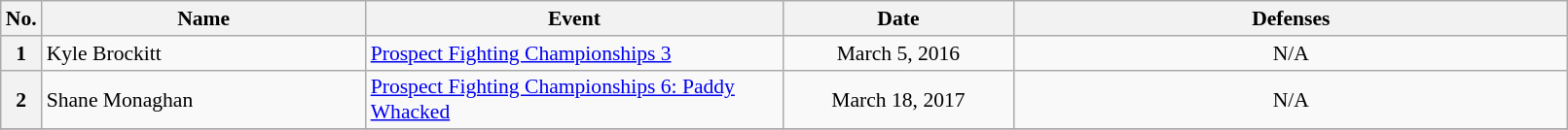<table class="wikitable" style="width:85%; font-size:90%">
<tr>
<th style= width:1%;">No.</th>
<th style= width:21%;">Name</th>
<th style= width:27%;">Event</th>
<th style=width:15%;">Date</th>
<th style= width:70%;">Defenses</th>
</tr>
<tr>
<th>1</th>
<td align=left> Kyle Brockitt <br></td>
<td align=left><a href='#'>Prospect Fighting Championships 3</a> <br></td>
<td align=center>March 5, 2016</td>
<td align=center>N/A</td>
</tr>
<tr>
<th>2</th>
<td align=left> Shane Monaghan <br></td>
<td align=left><a href='#'>Prospect Fighting Championships 6: Paddy Whacked</a> <br></td>
<td align=center>March 18, 2017</td>
<td align=center>N/A</td>
</tr>
<tr>
</tr>
</table>
